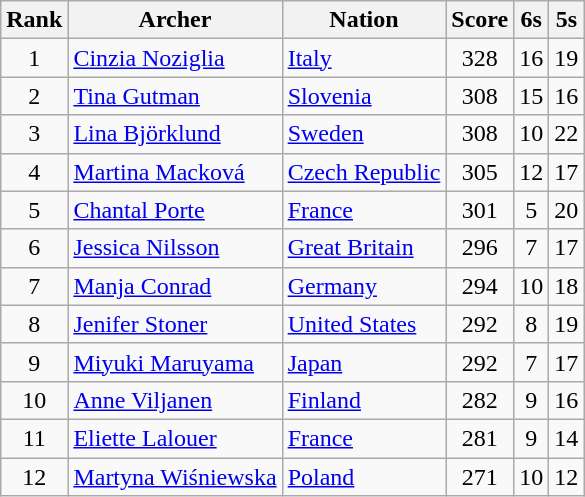<table class="wikitable sortable" style="text-align:center">
<tr>
<th>Rank</th>
<th>Archer</th>
<th>Nation</th>
<th>Score</th>
<th>6s</th>
<th>5s</th>
</tr>
<tr>
<td>1</td>
<td align=left><a href='#'>Cinzia Noziglia</a></td>
<td align=left> <a href='#'>Italy</a></td>
<td>328</td>
<td>16</td>
<td>19</td>
</tr>
<tr>
<td>2</td>
<td align=left><a href='#'>Tina Gutman</a></td>
<td align=left> <a href='#'>Slovenia</a></td>
<td>308</td>
<td>15</td>
<td>16</td>
</tr>
<tr>
<td>3</td>
<td align=left><a href='#'>Lina Björklund</a></td>
<td align=left> <a href='#'>Sweden</a></td>
<td>308</td>
<td>10</td>
<td>22</td>
</tr>
<tr>
<td>4</td>
<td align=left><a href='#'>Martina Macková</a></td>
<td align=left> <a href='#'>Czech Republic</a></td>
<td>305</td>
<td>12</td>
<td>17</td>
</tr>
<tr>
<td>5</td>
<td align=left><a href='#'>Chantal Porte</a></td>
<td align=left> <a href='#'>France</a></td>
<td>301</td>
<td>5</td>
<td>20</td>
</tr>
<tr>
<td>6</td>
<td align=left><a href='#'>Jessica Nilsson</a></td>
<td align=left> <a href='#'>Great Britain</a></td>
<td>296</td>
<td>7</td>
<td>17</td>
</tr>
<tr>
<td>7</td>
<td align=left><a href='#'>Manja Conrad</a></td>
<td align=left> <a href='#'>Germany</a></td>
<td>294</td>
<td>10</td>
<td>18</td>
</tr>
<tr>
<td>8</td>
<td align=left><a href='#'>Jenifer Stoner</a></td>
<td align=left> <a href='#'>United States</a></td>
<td>292</td>
<td>8</td>
<td>19</td>
</tr>
<tr>
<td>9</td>
<td align=left><a href='#'>Miyuki Maruyama</a></td>
<td align=left> <a href='#'>Japan</a></td>
<td>292</td>
<td>7</td>
<td>17</td>
</tr>
<tr>
<td>10</td>
<td align=left><a href='#'>Anne Viljanen</a></td>
<td align=left> <a href='#'>Finland</a></td>
<td>282</td>
<td>9</td>
<td>16</td>
</tr>
<tr>
<td>11</td>
<td align=left><a href='#'>Eliette Lalouer</a></td>
<td align=left> <a href='#'>France</a></td>
<td>281</td>
<td>9</td>
<td>14</td>
</tr>
<tr>
<td>12</td>
<td align=left><a href='#'>Martyna Wiśniewska</a></td>
<td align=left> <a href='#'>Poland</a></td>
<td>271</td>
<td>10</td>
<td>12</td>
</tr>
</table>
